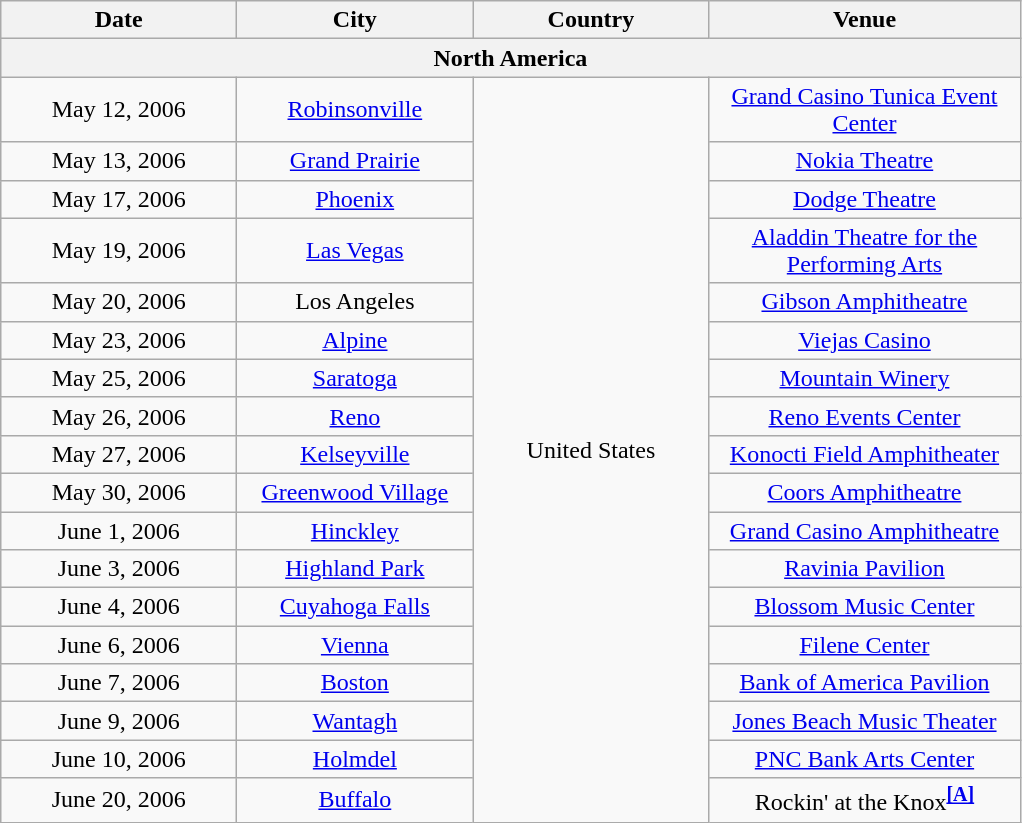<table class="wikitable" style="text-align:center;">
<tr>
<th width="150">Date</th>
<th width="150">City</th>
<th width="150">Country</th>
<th width="200">Venue</th>
</tr>
<tr>
<th colspan="4">North America</th>
</tr>
<tr>
<td>May 12, 2006</td>
<td><a href='#'>Robinsonville</a></td>
<td rowspan="18">United States</td>
<td><a href='#'>Grand Casino Tunica Event Center</a></td>
</tr>
<tr>
<td>May 13, 2006</td>
<td><a href='#'>Grand Prairie</a></td>
<td><a href='#'>Nokia Theatre</a></td>
</tr>
<tr>
<td>May 17, 2006</td>
<td><a href='#'>Phoenix</a></td>
<td><a href='#'>Dodge Theatre</a></td>
</tr>
<tr>
<td>May 19, 2006</td>
<td><a href='#'>Las Vegas</a></td>
<td><a href='#'>Aladdin Theatre for the Performing Arts</a></td>
</tr>
<tr>
<td>May 20, 2006</td>
<td>Los Angeles</td>
<td><a href='#'>Gibson Amphitheatre</a></td>
</tr>
<tr>
<td>May 23, 2006</td>
<td><a href='#'>Alpine</a></td>
<td><a href='#'>Viejas Casino</a></td>
</tr>
<tr>
<td>May 25, 2006</td>
<td><a href='#'>Saratoga</a></td>
<td><a href='#'>Mountain Winery</a></td>
</tr>
<tr>
<td>May 26, 2006</td>
<td><a href='#'>Reno</a></td>
<td><a href='#'>Reno Events Center</a></td>
</tr>
<tr>
<td>May 27, 2006</td>
<td><a href='#'>Kelseyville</a></td>
<td><a href='#'>Konocti Field Amphitheater</a></td>
</tr>
<tr>
<td>May 30, 2006</td>
<td><a href='#'>Greenwood Village</a></td>
<td><a href='#'>Coors Amphitheatre</a></td>
</tr>
<tr>
<td>June 1, 2006</td>
<td><a href='#'>Hinckley</a></td>
<td><a href='#'>Grand Casino Amphitheatre</a></td>
</tr>
<tr>
<td>June 3, 2006</td>
<td><a href='#'>Highland Park</a></td>
<td><a href='#'>Ravinia Pavilion</a></td>
</tr>
<tr>
<td>June 4, 2006</td>
<td><a href='#'>Cuyahoga Falls</a></td>
<td><a href='#'>Blossom Music Center</a></td>
</tr>
<tr>
<td>June 6, 2006</td>
<td><a href='#'>Vienna</a></td>
<td><a href='#'>Filene Center</a></td>
</tr>
<tr>
<td>June 7, 2006</td>
<td><a href='#'>Boston</a></td>
<td><a href='#'>Bank of America Pavilion</a></td>
</tr>
<tr>
<td>June 9, 2006</td>
<td><a href='#'>Wantagh</a></td>
<td><a href='#'>Jones Beach Music Theater</a></td>
</tr>
<tr>
<td>June 10, 2006</td>
<td><a href='#'>Holmdel</a></td>
<td><a href='#'>PNC Bank Arts Center</a></td>
</tr>
<tr>
<td>June 20, 2006</td>
<td><a href='#'>Buffalo</a></td>
<td>Rockin' at the Knox<sup><span></span><a href='#'><strong>[A]</strong></a></sup></td>
</tr>
</table>
